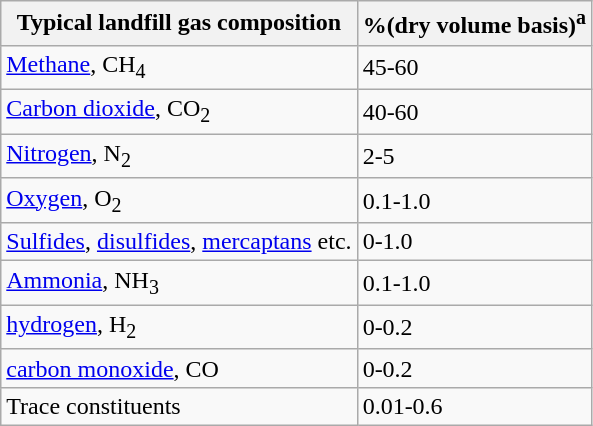<table class="wikitable">
<tr>
<th><strong>Typical landfill gas composition</strong></th>
<th>%(dry volume basis)<sup>a</sup></th>
</tr>
<tr>
<td><a href='#'>Methane</a>, CH<sub>4</sub></td>
<td>45-60</td>
</tr>
<tr>
<td><a href='#'>Carbon dioxide</a>, CO<sub>2</sub></td>
<td>40-60</td>
</tr>
<tr>
<td><a href='#'>Nitrogen</a>, N<sub>2</sub></td>
<td>2-5</td>
</tr>
<tr>
<td><a href='#'>Oxygen</a>, O<sub>2</sub></td>
<td>0.1-1.0</td>
</tr>
<tr>
<td><a href='#'>Sulfides</a>, <a href='#'>disulfides</a>, <a href='#'>mercaptans</a> etc.</td>
<td>0-1.0</td>
</tr>
<tr>
<td><a href='#'>Ammonia</a>, NH<sub>3</sub></td>
<td>0.1-1.0</td>
</tr>
<tr>
<td><a href='#'>hydrogen</a>, H<sub>2</sub></td>
<td>0-0.2</td>
</tr>
<tr>
<td><a href='#'>carbon monoxide</a>, CO</td>
<td>0-0.2</td>
</tr>
<tr>
<td>Trace constituents</td>
<td>0.01-0.6</td>
</tr>
</table>
